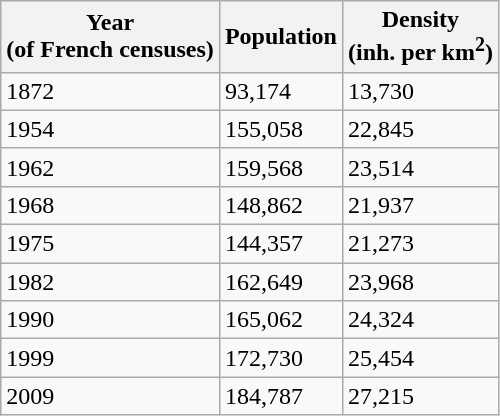<table class="wikitable">
<tr>
<th>Year<br>(of French censuses)</th>
<th>Population</th>
<th>Density<br>(inh. per km<sup>2</sup>)</th>
</tr>
<tr>
<td>1872</td>
<td>93,174</td>
<td>13,730</td>
</tr>
<tr>
<td>1954</td>
<td>155,058</td>
<td>22,845</td>
</tr>
<tr>
<td>1962</td>
<td>159,568</td>
<td>23,514</td>
</tr>
<tr>
<td>1968</td>
<td>148,862</td>
<td>21,937</td>
</tr>
<tr>
<td>1975</td>
<td>144,357</td>
<td>21,273</td>
</tr>
<tr>
<td>1982</td>
<td>162,649</td>
<td>23,968</td>
</tr>
<tr>
<td>1990</td>
<td>165,062</td>
<td>24,324</td>
</tr>
<tr>
<td>1999</td>
<td>172,730</td>
<td>25,454</td>
</tr>
<tr>
<td>2009 </td>
<td>184,787</td>
<td>27,215</td>
</tr>
</table>
